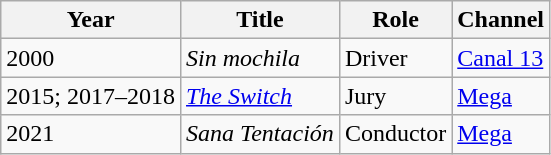<table class="wikitable">
<tr>
<th>Year</th>
<th>Title</th>
<th>Role</th>
<th>Channel</th>
</tr>
<tr>
<td>2000</td>
<td><em>Sin mochila</em></td>
<td>Driver</td>
<td><a href='#'>Canal 13</a></td>
</tr>
<tr>
<td>2015; 2017–2018</td>
<td><a href='#'><em>The Switch</em></a></td>
<td>Jury</td>
<td><a href='#'>Mega</a></td>
</tr>
<tr>
<td>2021</td>
<td><em>Sana Tentación</em></td>
<td>Conductor</td>
<td><a href='#'>Mega</a></td>
</tr>
</table>
